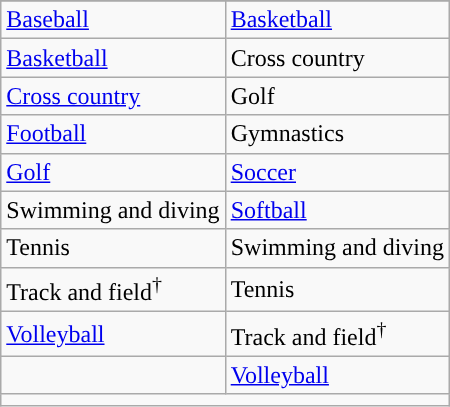<table class="wikitable" style=" ">
<tr>
</tr>
<tr>
<td><a href='#'>Baseball</a></td>
<td><a href='#'>Basketball</a></td>
</tr>
<tr>
<td><a href='#'>Basketball</a></td>
<td>Cross country</td>
</tr>
<tr>
<td><a href='#'>Cross country</a></td>
<td>Golf</td>
</tr>
<tr>
<td><a href='#'>Football</a></td>
<td>Gymnastics</td>
</tr>
<tr>
<td><a href='#'>Golf</a></td>
<td><a href='#'>Soccer</a></td>
</tr>
<tr>
<td>Swimming and diving</td>
<td><a href='#'>Softball</a></td>
</tr>
<tr>
<td>Tennis</td>
<td>Swimming and diving</td>
</tr>
<tr>
<td>Track and field<sup>†</sup></td>
<td>Tennis</td>
</tr>
<tr>
<td><a href='#'>Volleyball</a></td>
<td>Track and field<sup>†</sup></td>
</tr>
<tr>
<td></td>
<td><a href='#'>Volleyball</a></td>
</tr>
<tr>
<td colspan="2"></td>
</tr>
</table>
